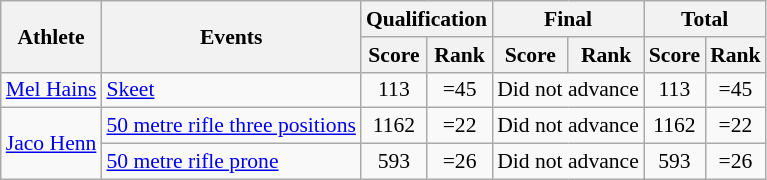<table class=wikitable style=font-size:90%>
<tr>
<th rowspan=2>Athlete</th>
<th rowspan=2>Events</th>
<th colspan=2>Qualification</th>
<th colspan=2>Final</th>
<th colspan=2>Total</th>
</tr>
<tr>
<th>Score</th>
<th>Rank</th>
<th>Score</th>
<th>Rank</th>
<th>Score</th>
<th>Rank</th>
</tr>
<tr>
<td><a href='#'>Mel Hains</a></td>
<td><a href='#'>Skeet</a></td>
<td align=center>113</td>
<td align=center>=45</td>
<td align=center colspan=2>Did not advance</td>
<td align=center>113</td>
<td align=center>=45</td>
</tr>
<tr>
<td rowspan=2><a href='#'>Jaco Henn</a></td>
<td><a href='#'>50 metre rifle three positions</a></td>
<td align=center>1162</td>
<td align=center>=22</td>
<td align=center colspan=2>Did not advance</td>
<td align=center>1162</td>
<td align=center>=22</td>
</tr>
<tr>
<td><a href='#'>50 metre rifle prone</a></td>
<td align=center>593</td>
<td align=center>=26</td>
<td align=center colspan=2>Did not advance</td>
<td align=center>593</td>
<td align=center>=26</td>
</tr>
</table>
